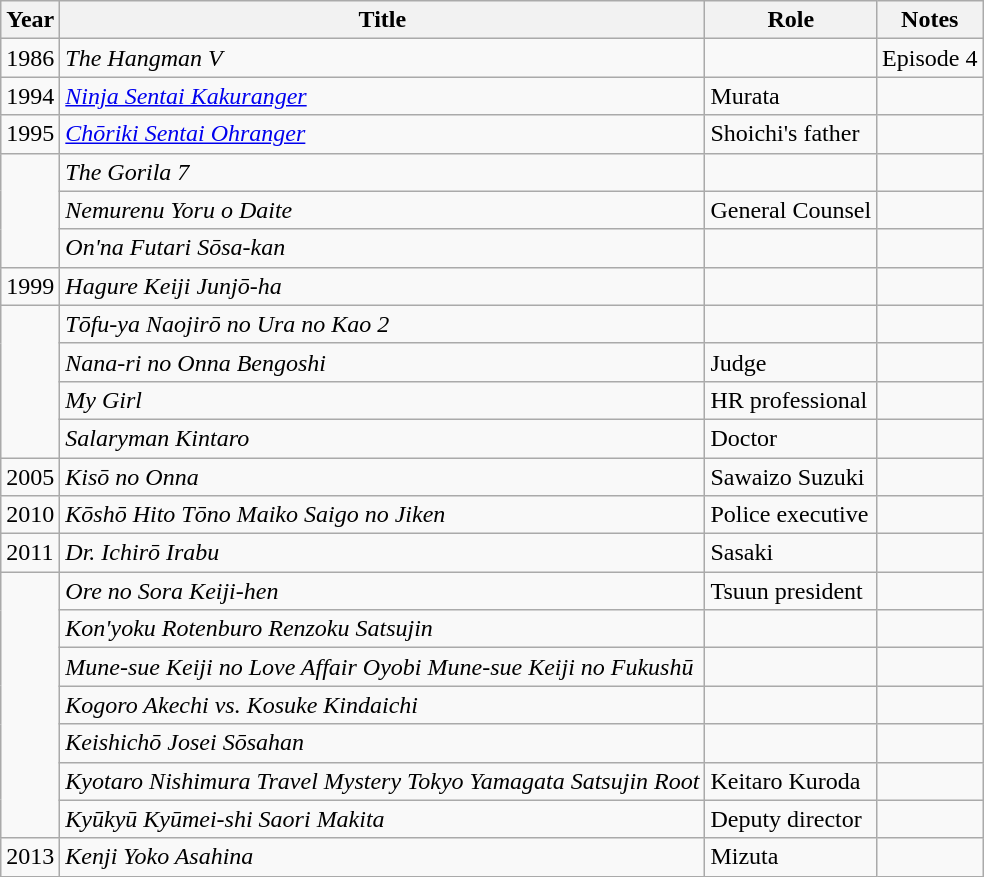<table class="wikitable">
<tr>
<th>Year</th>
<th>Title</th>
<th>Role</th>
<th>Notes</th>
</tr>
<tr>
<td>1986</td>
<td><em>The Hangman V</em></td>
<td></td>
<td>Episode 4</td>
</tr>
<tr>
<td>1994</td>
<td><em><a href='#'>Ninja Sentai Kakuranger</a></em></td>
<td>Murata</td>
<td></td>
</tr>
<tr>
<td>1995</td>
<td><em><a href='#'>Chōriki Sentai Ohranger</a></em></td>
<td>Shoichi's father</td>
<td></td>
</tr>
<tr>
<td rowspan="3"></td>
<td><em>The Gorila 7</em></td>
<td></td>
<td></td>
</tr>
<tr>
<td><em>Nemurenu Yoru o Daite</em></td>
<td>General Counsel</td>
<td></td>
</tr>
<tr>
<td><em>On'na Futari Sōsa-kan</em></td>
<td></td>
<td></td>
</tr>
<tr>
<td>1999</td>
<td><em>Hagure Keiji Junjō-ha</em></td>
<td></td>
<td></td>
</tr>
<tr>
<td rowspan="4"></td>
<td><em>Tōfu-ya Naojirō no Ura no Kao 2</em></td>
<td></td>
<td></td>
</tr>
<tr>
<td><em>Nana-ri no Onna Bengoshi</em></td>
<td>Judge</td>
<td></td>
</tr>
<tr>
<td><em>My Girl</em></td>
<td>HR professional</td>
<td></td>
</tr>
<tr>
<td><em>Salaryman Kintaro</em></td>
<td>Doctor</td>
<td></td>
</tr>
<tr>
<td>2005</td>
<td><em>Kisō no Onna</em></td>
<td>Sawaizo Suzuki</td>
<td></td>
</tr>
<tr>
<td>2010</td>
<td><em>Kōshō Hito Tōno Maiko Saigo no Jiken</em></td>
<td>Police executive</td>
<td></td>
</tr>
<tr>
<td>2011</td>
<td><em>Dr. Ichirō Irabu</em></td>
<td>Sasaki</td>
<td></td>
</tr>
<tr>
<td rowspan="7"></td>
<td><em>Ore no Sora Keiji-hen</em></td>
<td>Tsuun president</td>
<td></td>
</tr>
<tr>
<td><em>Kon'yoku Rotenburo Renzoku Satsujin</em></td>
<td></td>
<td></td>
</tr>
<tr>
<td><em>Mune-sue Keiji no Love Affair Oyobi Mune-sue Keiji no Fukushū</em></td>
<td></td>
<td></td>
</tr>
<tr>
<td><em>Kogoro Akechi vs. Kosuke Kindaichi</em></td>
<td></td>
<td></td>
</tr>
<tr>
<td><em>Keishichō Josei Sōsahan</em></td>
<td></td>
<td></td>
</tr>
<tr>
<td><em>Kyotaro Nishimura Travel Mystery Tokyo Yamagata Satsujin Root</em></td>
<td>Keitaro Kuroda</td>
<td></td>
</tr>
<tr>
<td><em>Kyūkyū Kyūmei-shi Saori Makita</em></td>
<td>Deputy director</td>
<td></td>
</tr>
<tr>
<td>2013</td>
<td><em>Kenji Yoko Asahina</em></td>
<td>Mizuta</td>
<td></td>
</tr>
</table>
